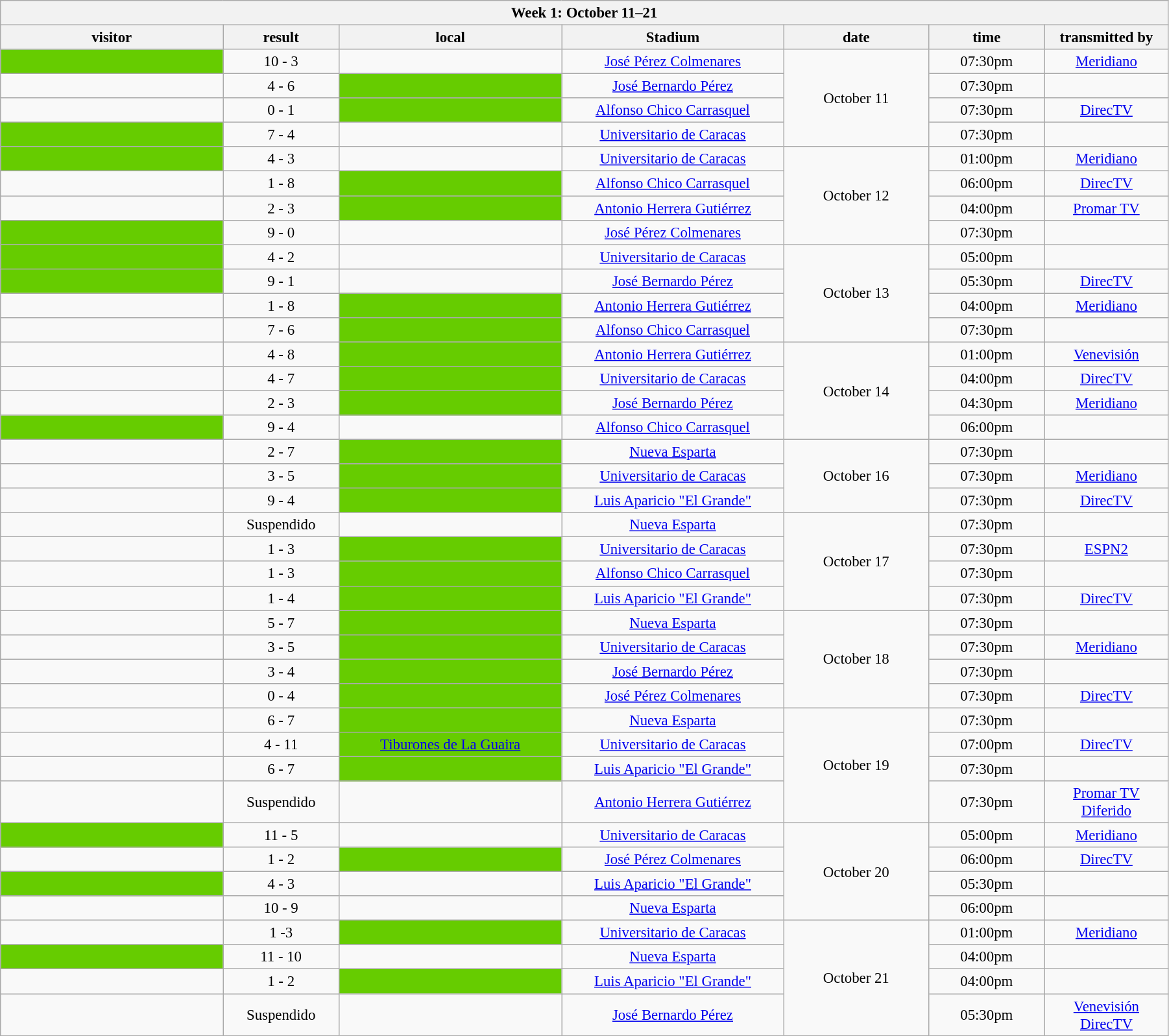<table class="wikitable collapsible" style="font-size:95%; text-align: center; width: 95%;">
<tr>
<th colspan="12" style="with: 100%;" align=center>Week 1: October 11–21</th>
</tr>
<tr>
<th width="150">visitor</th>
<th width="75">result</th>
<th width="150">local</th>
<th width="150">Stadium</th>
<th width="95">date</th>
<th width="75">time</th>
<th width="80">transmitted by</th>
</tr>
<tr align=center>
<td bgcolor=#66CC00></td>
<td>10 - 3</td>
<td></td>
<td><a href='#'>José Pérez Colmenares</a></td>
<td rowspan="4">October 11</td>
<td rowspan="1">07:30pm</td>
<td><a href='#'>Meridiano</a></td>
</tr>
<tr align=center>
<td></td>
<td>4 - 6</td>
<td bgcolor=#66CC00></td>
<td><a href='#'>José Bernardo Pérez</a></td>
<td rowspan="1">07:30pm</td>
<td></td>
</tr>
<tr align=center>
<td></td>
<td>0 - 1</td>
<td bgcolor=#66CC00></td>
<td><a href='#'>Alfonso Chico Carrasquel</a></td>
<td rowspan="1">07:30pm</td>
<td><a href='#'>DirecTV</a></td>
</tr>
<tr align=center>
<td bgcolor=#66CC00></td>
<td>7 - 4</td>
<td></td>
<td><a href='#'>Universitario de Caracas</a></td>
<td rowspan="1">07:30pm</td>
<td></td>
</tr>
<tr align=center>
<td bgcolor=#66CC00></td>
<td>4 - 3</td>
<td></td>
<td><a href='#'>Universitario de Caracas</a></td>
<td rowspan="4">October 12</td>
<td rowspan="1">01:00pm</td>
<td><a href='#'>Meridiano</a></td>
</tr>
<tr align=center>
<td></td>
<td>1 - 8</td>
<td bgcolor=#66CC00></td>
<td><a href='#'>Alfonso Chico Carrasquel</a></td>
<td rowspan="1">06:00pm</td>
<td><a href='#'>DirecTV</a></td>
</tr>
<tr align=center>
<td></td>
<td>2 - 3</td>
<td bgcolor=#66CC00></td>
<td><a href='#'>Antonio Herrera Gutiérrez</a></td>
<td rowspan="1">04:00pm</td>
<td><a href='#'>Promar TV</a></td>
</tr>
<tr align=center>
<td bgcolor=#66CC00></td>
<td>9 - 0</td>
<td></td>
<td><a href='#'>José Pérez Colmenares</a></td>
<td rowspan="1">07:30pm</td>
<td></td>
</tr>
<tr align=center>
<td bgcolor=#66CC00></td>
<td>4 - 2</td>
<td></td>
<td><a href='#'>Universitario de Caracas</a></td>
<td rowspan="4">October 13</td>
<td rowspan="1">05:00pm</td>
<td></td>
</tr>
<tr align=center>
<td bgcolor=#66CC00></td>
<td>9 - 1</td>
<td></td>
<td><a href='#'>José Bernardo Pérez</a></td>
<td rowspan="1">05:30pm</td>
<td><a href='#'>DirecTV</a></td>
</tr>
<tr align=center>
<td></td>
<td>1 - 8</td>
<td bgcolor=#66CC00></td>
<td><a href='#'>Antonio Herrera Gutiérrez</a></td>
<td rowspan="1">04:00pm</td>
<td><a href='#'>Meridiano</a></td>
</tr>
<tr align=center>
<td></td>
<td>7 - 6</td>
<td bgcolor=#66CC00></td>
<td><a href='#'>Alfonso Chico Carrasquel</a></td>
<td rowspan="1">07:30pm</td>
<td></td>
</tr>
<tr align=center>
<td></td>
<td>4 - 8</td>
<td bgcolor=#66CC00></td>
<td><a href='#'>Antonio Herrera Gutiérrez</a></td>
<td rowspan="4">October 14</td>
<td rowspan="1">01:00pm</td>
<td><a href='#'>Venevisión</a></td>
</tr>
<tr align=center>
<td></td>
<td>4 - 7</td>
<td bgcolor=#66CC00></td>
<td><a href='#'>Universitario de Caracas</a></td>
<td rowspan="1">04:00pm</td>
<td><a href='#'>DirecTV</a></td>
</tr>
<tr align=center>
<td></td>
<td>2 - 3</td>
<td bgcolor=#66CC00></td>
<td><a href='#'>José Bernardo Pérez</a></td>
<td rowspan="1">04:30pm</td>
<td><a href='#'>Meridiano</a></td>
</tr>
<tr align=center>
<td bgcolor=#66CC00></td>
<td>9 - 4</td>
<td></td>
<td><a href='#'>Alfonso Chico Carrasquel</a></td>
<td rowspan="1">06:00pm</td>
<td></td>
</tr>
<tr align=center>
<td></td>
<td>2 - 7</td>
<td bgcolor=#66CC00></td>
<td><a href='#'>Nueva Esparta</a></td>
<td rowspan="3">October 16</td>
<td rowspan="1">07:30pm</td>
<td></td>
</tr>
<tr align=center>
<td></td>
<td>3 - 5</td>
<td bgcolor=#66CC00></td>
<td><a href='#'>Universitario de Caracas</a></td>
<td rowspan="1">07:30pm</td>
<td><a href='#'>Meridiano</a></td>
</tr>
<tr align=center>
<td></td>
<td>9 - 4</td>
<td bgcolor=#66CC00></td>
<td><a href='#'>Luis Aparicio "El Grande"</a></td>
<td rowspan="1">07:30pm</td>
<td><a href='#'>DirecTV</a></td>
</tr>
<tr align=center>
<td></td>
<td>Suspendido</td>
<td></td>
<td><a href='#'>Nueva Esparta</a></td>
<td rowspan="4">October 17</td>
<td rowspan="1">07:30pm</td>
<td></td>
</tr>
<tr align=center>
<td></td>
<td>1 - 3</td>
<td bgcolor=#66CC00></td>
<td><a href='#'>Universitario de Caracas</a></td>
<td rowspan="1">07:30pm</td>
<td><a href='#'>ESPN2</a></td>
</tr>
<tr align=center>
<td></td>
<td>1 - 3</td>
<td bgcolor=#66CC00></td>
<td><a href='#'>Alfonso Chico Carrasquel</a></td>
<td rowspan="1">07:30pm</td>
<td></td>
</tr>
<tr align=center>
<td></td>
<td>1 - 4</td>
<td bgcolor=#66CC00></td>
<td><a href='#'>Luis Aparicio "El Grande"</a></td>
<td rowspan="1">07:30pm</td>
<td><a href='#'>DirecTV</a></td>
</tr>
<tr align=center>
<td></td>
<td>5 - 7</td>
<td bgcolor=#66CC00></td>
<td><a href='#'>Nueva Esparta</a></td>
<td rowspan="4">October 18</td>
<td rowspan="1">07:30pm</td>
<td></td>
</tr>
<tr align=center>
<td></td>
<td>3 - 5</td>
<td bgcolor=#66CC00></td>
<td><a href='#'>Universitario de Caracas</a></td>
<td rowspan="1">07:30pm</td>
<td><a href='#'>Meridiano</a></td>
</tr>
<tr align=center>
<td></td>
<td>3 - 4</td>
<td bgcolor=#66CC00></td>
<td><a href='#'>José Bernardo Pérez</a></td>
<td rowspan="1">07:30pm</td>
<td></td>
</tr>
<tr align=center>
<td></td>
<td>0 - 4</td>
<td bgcolor=#66CC00></td>
<td><a href='#'>José Pérez Colmenares</a></td>
<td rowspan="1">07:30pm</td>
<td><a href='#'>DirecTV</a></td>
</tr>
<tr align=center>
<td></td>
<td>6 - 7</td>
<td bgcolor=#66CC00></td>
<td><a href='#'>Nueva Esparta</a></td>
<td rowspan="4">October 19</td>
<td rowspan="1">07:30pm</td>
<td></td>
</tr>
<tr align=center>
<td></td>
<td>4 - 11</td>
<td bgcolor=#66CC00><a href='#'>Tiburones de La Guaira</a></td>
<td><a href='#'>Universitario de Caracas</a></td>
<td rowspan="1">07:00pm</td>
<td><a href='#'>DirecTV</a></td>
</tr>
<tr align=center>
<td></td>
<td>6 - 7</td>
<td bgcolor=#66CC00></td>
<td><a href='#'>Luis Aparicio "El Grande"</a></td>
<td rowspan="1">07:30pm</td>
<td></td>
</tr>
<tr align=center>
<td></td>
<td>Suspendido</td>
<td></td>
<td><a href='#'>Antonio Herrera Gutiérrez</a></td>
<td rowspan="1">07:30pm</td>
<td><a href='#'>Promar TV Diferido</a></td>
</tr>
<tr align=center>
<td bgcolor=#66CC00></td>
<td>11 - 5</td>
<td></td>
<td><a href='#'>Universitario de Caracas</a></td>
<td rowspan="4">October 20</td>
<td rowspan="1">05:00pm</td>
<td><a href='#'>Meridiano</a></td>
</tr>
<tr align=center>
<td></td>
<td>1 - 2</td>
<td bgcolor=#66CC00></td>
<td><a href='#'>José Pérez Colmenares</a></td>
<td rowspan="1">06:00pm</td>
<td><a href='#'>DirecTV</a></td>
</tr>
<tr align=center>
<td bgcolor=#66CC00></td>
<td>4 - 3</td>
<td></td>
<td><a href='#'>Luis Aparicio "El Grande"</a></td>
<td rowspan="1">05:30pm</td>
<td></td>
</tr>
<tr align=center>
<td></td>
<td>10 - 9</td>
<td></td>
<td><a href='#'>Nueva Esparta</a></td>
<td rowspan="1">06:00pm</td>
<td></td>
</tr>
<tr align=center>
<td></td>
<td>1 -3</td>
<td bgcolor=#66CC00></td>
<td><a href='#'>Universitario de Caracas</a></td>
<td rowspan="4">October 21</td>
<td rowspan="1">01:00pm</td>
<td><a href='#'>Meridiano</a></td>
</tr>
<tr align=center>
<td bgcolor=#66CC00></td>
<td>11 - 10</td>
<td></td>
<td><a href='#'>Nueva Esparta</a></td>
<td rowspan="1">04:00pm</td>
<td></td>
</tr>
<tr align=center>
<td></td>
<td>1 - 2</td>
<td bgcolor=#66CC00></td>
<td><a href='#'>Luis Aparicio "El Grande"</a></td>
<td rowspan="1">04:00pm</td>
<td></td>
</tr>
<tr align=center>
<td></td>
<td>Suspendido</td>
<td></td>
<td><a href='#'>José Bernardo Pérez</a></td>
<td rowspan="1">05:30pm</td>
<td><a href='#'>Venevisión</a><br><a href='#'>DirecTV</a></td>
</tr>
</table>
